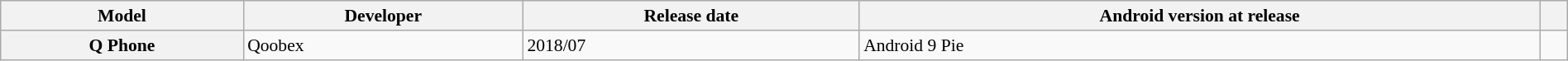<table class="wikitable sortable plainrowheaders" style="width:100%; font-size:90%;">
<tr>
<th scope="col">Model</th>
<th scope="col">Developer</th>
<th scope="col">Release date</th>
<th scope="col">Android version at release</th>
<th scope="col" class="unsortable"></th>
</tr>
<tr>
<th scope="row">Q Phone</th>
<td>Qoobex</td>
<td>2018/07</td>
<td>Android 9 Pie</td>
<td></td>
</tr>
</table>
